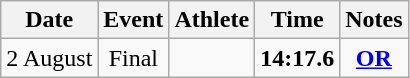<table class=wikitable style=text-align:center>
<tr>
<th>Date</th>
<th>Event</th>
<th>Athlete</th>
<th>Time</th>
<th>Notes</th>
</tr>
<tr>
<td>2 August</td>
<td>Final</td>
<td align=left></td>
<td><strong>14:17.6</strong></td>
<td><strong><a href='#'>OR</a></strong></td>
</tr>
</table>
